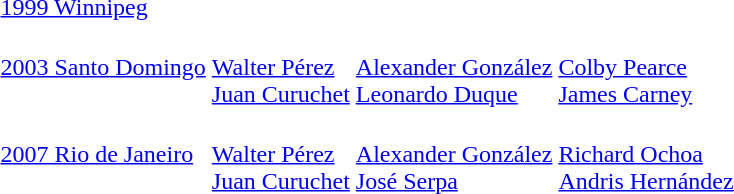<table>
<tr>
<td><a href='#'>1999 Winnipeg</a></td>
<td><br></td>
<td><br></td>
<td><br></td>
</tr>
<tr>
<td><a href='#'>2003 Santo Domingo</a></td>
<td><br><a href='#'>Walter Pérez</a><br><a href='#'>Juan Curuchet</a></td>
<td><br><a href='#'>Alexander González</a><br><a href='#'>Leonardo Duque</a></td>
<td><br><a href='#'>Colby Pearce</a><br><a href='#'>James Carney</a></td>
</tr>
<tr>
<td><a href='#'>2007 Rio de Janeiro</a></td>
<td><br><a href='#'>Walter Pérez</a><br><a href='#'>Juan Curuchet</a></td>
<td><br><a href='#'>Alexander González</a><br><a href='#'>José Serpa</a></td>
<td><br><a href='#'>Richard Ochoa</a><br><a href='#'>Andris Hernández</a></td>
</tr>
</table>
